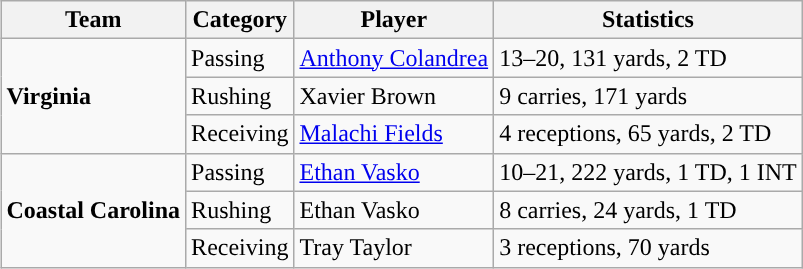<table class="wikitable" style="float: right;">
<tr>
<th>Team</th>
<th>Category</th>
<th>Player</th>
<th>Statistics</th>
</tr>
<tr>
<td rowspan=3><strong>Virginia</strong></td>
<td>Passing</td>
<td><a href='#'>Anthony Colandrea</a></td>
<td>13–20, 131 yards, 2 TD</td>
</tr>
<tr>
<td>Rushing</td>
<td>Xavier Brown</td>
<td>9 carries, 171 yards</td>
</tr>
<tr>
<td>Receiving</td>
<td><a href='#'>Malachi Fields</a></td>
<td>4 receptions, 65 yards, 2 TD</td>
</tr>
<tr>
<td rowspan=3><strong>Coastal Carolina</strong></td>
<td>Passing</td>
<td><a href='#'>Ethan Vasko</a></td>
<td>10–21, 222 yards, 1 TD, 1 INT</td>
</tr>
<tr>
<td>Rushing</td>
<td>Ethan Vasko</td>
<td>8 carries, 24 yards, 1 TD</td>
</tr>
<tr>
<td>Receiving</td>
<td>Tray Taylor</td>
<td>3 receptions, 70 yards</td>
</tr>
</table>
